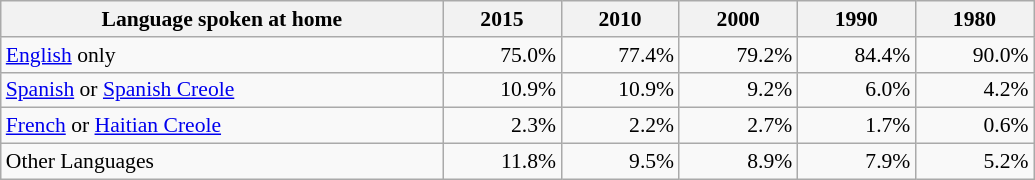<table class="wikitable" style="font-size: 90%; text-align: right;">
<tr>
<th style="width: 20em;">Language spoken at home</th>
<th style="width: 5em;">2015</th>
<th style="width: 5em;">2010</th>
<th style="width: 5em;">2000</th>
<th style="width: 5em;">1990</th>
<th style="width: 5em;">1980</th>
</tr>
<tr>
<td style="text-align:left"><a href='#'>English</a> only</td>
<td>75.0%</td>
<td>77.4%</td>
<td>79.2%</td>
<td>84.4%</td>
<td>90.0%</td>
</tr>
<tr>
<td style="text-align:left"><a href='#'>Spanish</a> or <a href='#'>Spanish Creole</a></td>
<td>10.9%</td>
<td>10.9%</td>
<td>9.2%</td>
<td>6.0%</td>
<td>4.2%</td>
</tr>
<tr>
<td style="text-align:left"><a href='#'>French</a> or <a href='#'>Haitian Creole</a></td>
<td>2.3%</td>
<td>2.2%</td>
<td>2.7%</td>
<td>1.7%</td>
<td>0.6%</td>
</tr>
<tr>
<td style="text-align:left">Other Languages</td>
<td>11.8%</td>
<td>9.5%</td>
<td>8.9%</td>
<td>7.9%</td>
<td>5.2%</td>
</tr>
</table>
